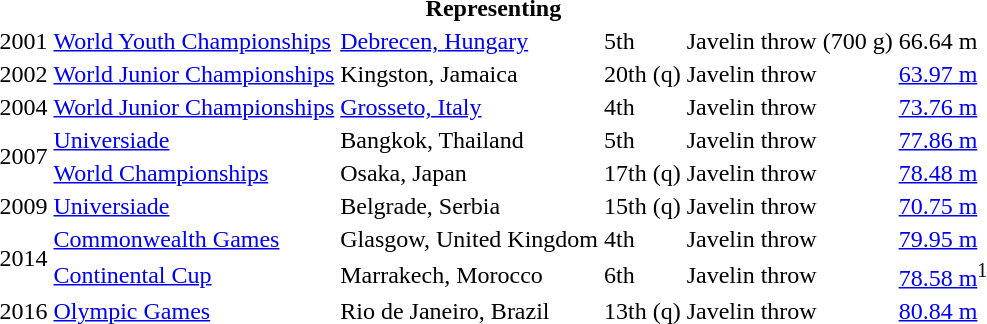<table>
<tr>
<th colspan="6">Representing </th>
</tr>
<tr>
<td>2001</td>
<td><a href='#'>World Youth Championships</a></td>
<td><a href='#'>Debrecen, Hungary</a></td>
<td>5th</td>
<td>Javelin throw (700 g)</td>
<td>66.64 m</td>
</tr>
<tr>
<td>2002</td>
<td><a href='#'>World Junior Championships</a></td>
<td>Kingston, Jamaica</td>
<td>20th (q)</td>
<td>Javelin throw</td>
<td><a href='#'>63.97 m</a></td>
</tr>
<tr>
<td>2004</td>
<td><a href='#'>World Junior Championships</a></td>
<td><a href='#'>Grosseto, Italy</a></td>
<td>4th</td>
<td>Javelin throw</td>
<td><a href='#'>73.76 m</a></td>
</tr>
<tr>
<td rowspan=2>2007</td>
<td><a href='#'>Universiade</a></td>
<td>Bangkok, Thailand</td>
<td>5th</td>
<td>Javelin throw</td>
<td><a href='#'>77.86 m</a></td>
</tr>
<tr>
<td><a href='#'>World Championships</a></td>
<td>Osaka, Japan</td>
<td>17th (q)</td>
<td>Javelin throw</td>
<td><a href='#'>78.48 m</a></td>
</tr>
<tr>
<td>2009</td>
<td><a href='#'>Universiade</a></td>
<td>Belgrade, Serbia</td>
<td>15th (q)</td>
<td>Javelin throw</td>
<td><a href='#'>70.75 m</a></td>
</tr>
<tr>
<td rowspan=2>2014</td>
<td><a href='#'>Commonwealth Games</a></td>
<td>Glasgow, United Kingdom</td>
<td>4th</td>
<td>Javelin throw</td>
<td><a href='#'>79.95 m</a></td>
</tr>
<tr>
<td><a href='#'>Continental Cup</a></td>
<td>Marrakech, Morocco</td>
<td>6th</td>
<td>Javelin throw</td>
<td><a href='#'>78.58 m</a><sup>1</sup></td>
</tr>
<tr>
<td>2016</td>
<td><a href='#'>Olympic Games</a></td>
<td>Rio de Janeiro, Brazil</td>
<td>13th (q)</td>
<td>Javelin throw</td>
<td><a href='#'>80.84 m</a></td>
</tr>
</table>
